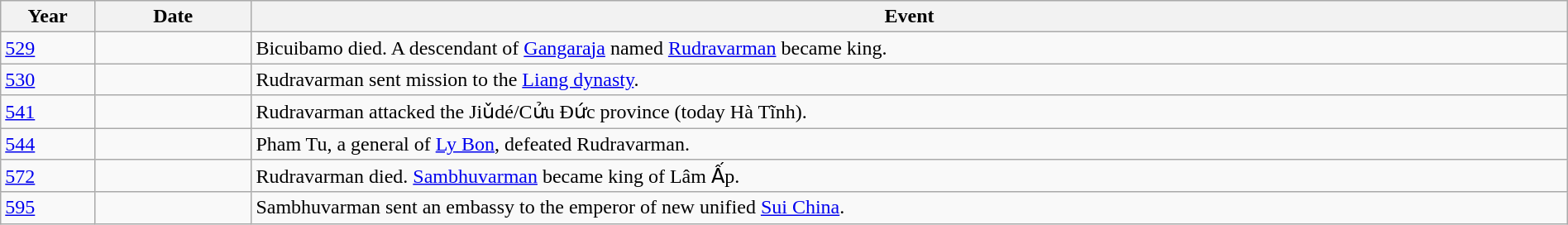<table class="wikitable" width="100%">
<tr>
<th style="width:6%">Year</th>
<th style="width:10%">Date</th>
<th>Event</th>
</tr>
<tr>
<td><a href='#'>529</a></td>
<td></td>
<td>Bicuibamo died. A descendant of <a href='#'>Gangaraja</a> named <a href='#'>Rudravarman</a> became king.</td>
</tr>
<tr>
<td><a href='#'>530</a></td>
<td></td>
<td>Rudravarman sent mission to the <a href='#'>Liang dynasty</a>.</td>
</tr>
<tr>
<td><a href='#'>541</a></td>
<td></td>
<td>Rudravarman attacked the Jiǔdé/Cửu Đức province (today Hà Tĩnh).</td>
</tr>
<tr>
<td><a href='#'>544</a></td>
<td></td>
<td>Pham Tu, a general of <a href='#'>Ly Bon</a>, defeated Rudravarman.</td>
</tr>
<tr>
<td><a href='#'>572</a></td>
<td></td>
<td>Rudravarman died. <a href='#'>Sambhuvarman</a> became king of Lâm Ấp.</td>
</tr>
<tr>
<td><a href='#'>595</a></td>
<td></td>
<td>Sambhuvarman sent an embassy to the emperor of new unified <a href='#'>Sui China</a>.</td>
</tr>
</table>
